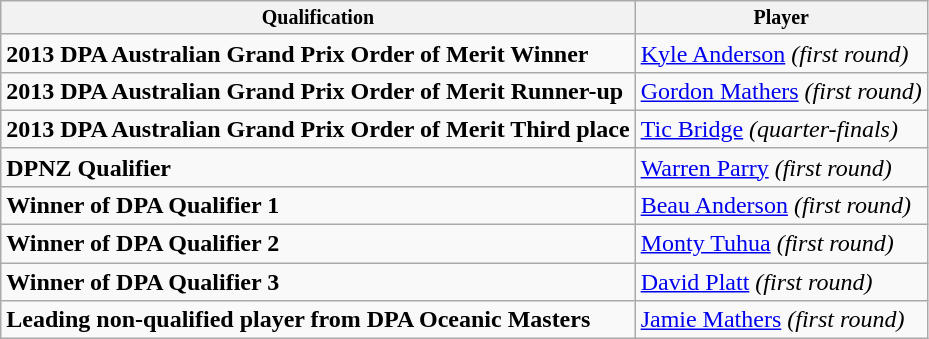<table class="wikitable">
<tr style="font-size:10pt;font-weight:bold">
<th>Qualification</th>
<th>Player</th>
</tr>
<tr>
<td><strong>2013 DPA Australian Grand Prix Order of Merit Winner</strong></td>
<td> <a href='#'>Kyle Anderson</a> <em>(first round)</em></td>
</tr>
<tr>
<td><strong>2013 DPA Australian Grand Prix Order of Merit Runner-up</strong></td>
<td> <a href='#'>Gordon Mathers</a> <em>(first round)</em></td>
</tr>
<tr>
<td><strong>2013 DPA Australian Grand Prix Order of Merit Third place</strong></td>
<td> <a href='#'>Tic Bridge</a> <em>(quarter-finals)</em></td>
</tr>
<tr>
<td><strong>DPNZ Qualifier</strong></td>
<td> <a href='#'>Warren Parry</a> <em>(first round)</em></td>
</tr>
<tr>
<td><strong>Winner of DPA Qualifier 1</strong></td>
<td> <a href='#'>Beau Anderson</a> <em>(first round)</em></td>
</tr>
<tr>
<td><strong>Winner of DPA Qualifier 2</strong></td>
<td> <a href='#'>Monty Tuhua</a> <em>(first round)</em></td>
</tr>
<tr>
<td><strong>Winner of DPA Qualifier 3</strong></td>
<td> <a href='#'>David Platt</a> <em>(first round)</em></td>
</tr>
<tr>
<td><strong>Leading non-qualified player from DPA Oceanic Masters</strong></td>
<td> <a href='#'>Jamie Mathers</a> <em>(first round)</em></td>
</tr>
</table>
